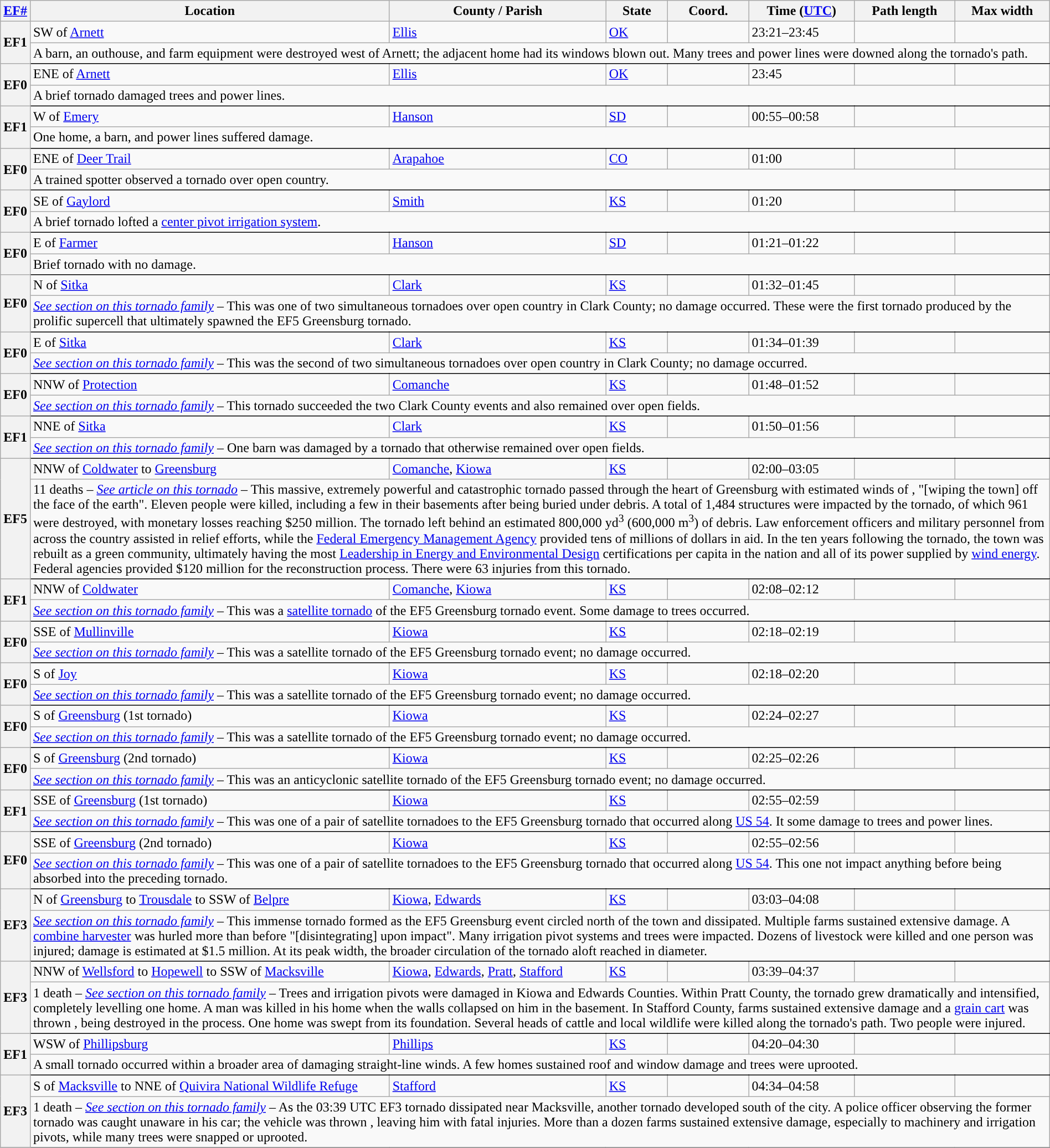<table class="wikitable sortable" style="width:100%;">
<tr>
<th scope="col" align="center"><a href='#'>EF#</a></th>
<th scope="col" align="center" class="unsortable">Location</th>
<th scope="col" align="center" class="unsortable">County / Parish</th>
<th scope="col" align="center">State</th>
<th scope="col" align="center">Coord.</th>
<th scope="col" align="center">Time (<a href='#'>UTC</a>)</th>
<th scope="col" align="center">Path length</th>
<th scope="col" align="center">Max width</th>
</tr>
<tr>
<th scope="row" rowspan="2" style="background-color:#">EF1</th>
<td>SW of <a href='#'>Arnett</a></td>
<td><a href='#'>Ellis</a></td>
<td><a href='#'>OK</a></td>
<td></td>
<td>23:21–23:45</td>
<td></td>
<td></td>
</tr>
<tr class="expand-child">
<td colspan="8" style=" border-bottom: 1px solid black;">A barn, an outhouse, and farm equipment were destroyed west of Arnett; the adjacent home had its windows blown out. Many trees and power lines were downed along the tornado's path.</td>
</tr>
<tr>
<th scope="row" rowspan="2" style="background-color:#">EF0</th>
<td>ENE of <a href='#'>Arnett</a></td>
<td><a href='#'>Ellis</a></td>
<td><a href='#'>OK</a></td>
<td></td>
<td>23:45</td>
<td></td>
<td></td>
</tr>
<tr class="expand-child">
<td colspan="8" style="border-bottom: 1px solid black">A brief tornado damaged trees and power lines.</td>
</tr>
<tr>
<th scope="row" rowspan="2" style="background-color:#">EF1</th>
<td>W of <a href='#'>Emery</a></td>
<td><a href='#'>Hanson</a></td>
<td><a href='#'>SD</a></td>
<td></td>
<td>00:55–00:58</td>
<td></td>
<td></td>
</tr>
<tr class="expand-child">
<td colspan="8" style="border-bottom: 1px solid black">One home, a barn, and power lines suffered damage.</td>
</tr>
<tr>
<th scope="row" rowspan="2" style="background-color:#">EF0</th>
<td>ENE of <a href='#'>Deer Trail</a></td>
<td><a href='#'>Arapahoe</a></td>
<td><a href='#'>CO</a></td>
<td></td>
<td>01:00</td>
<td></td>
<td></td>
</tr>
<tr class="expand-child">
<td colspan="8" style="border-bottom: 1px solid black">A trained spotter observed a tornado over open country.</td>
</tr>
<tr>
<th scope="row" rowspan="2" style="background-color:#">EF0</th>
<td>SE of <a href='#'>Gaylord</a></td>
<td><a href='#'>Smith</a></td>
<td><a href='#'>KS</a></td>
<td></td>
<td>01:20</td>
<td></td>
<td></td>
</tr>
<tr class="expand-child">
<td colspan="8" style="border-bottom: 1px solid black">A brief tornado lofted a <a href='#'>center pivot irrigation system</a>.</td>
</tr>
<tr>
<th scope="row" rowspan="2" style="background-color:#">EF0</th>
<td>E of <a href='#'>Farmer</a></td>
<td><a href='#'>Hanson</a></td>
<td><a href='#'>SD</a></td>
<td></td>
<td>01:21–01:22</td>
<td></td>
<td></td>
</tr>
<tr class="expand-child">
<td colspan="8" style="border-bottom: 1px solid black">Brief tornado with no damage.</td>
</tr>
<tr>
<th scope="row" rowspan="2" style="background-color:#">EF0</th>
<td>N of <a href='#'>Sitka</a></td>
<td><a href='#'>Clark</a></td>
<td><a href='#'>KS</a></td>
<td></td>
<td>01:32–01:45</td>
<td></td>
<td></td>
</tr>
<tr class="expand-child">
<td colspan="8" style="border-bottom: 1px solid black"><em><a href='#'>See section on this tornado family</a></em> – This was one of two simultaneous tornadoes over open country in Clark County; no damage occurred. These were the first tornado produced by the prolific supercell that ultimately spawned the EF5 Greensburg tornado.</td>
</tr>
<tr>
<th scope="row" rowspan="2" style="background-color:#">EF0</th>
<td>E of <a href='#'>Sitka</a></td>
<td><a href='#'>Clark</a></td>
<td><a href='#'>KS</a></td>
<td></td>
<td>01:34–01:39</td>
<td></td>
<td></td>
</tr>
<tr class="expand-child">
<td colspan="8" style="border-bottom: 1px solid black"><em><a href='#'>See section on this tornado family</a></em> – This was the second of two simultaneous tornadoes over open country in Clark County; no damage occurred.</td>
</tr>
<tr>
<th scope="row" rowspan="2" style="background-color:#">EF0</th>
<td>NNW of <a href='#'>Protection</a></td>
<td><a href='#'>Comanche</a></td>
<td><a href='#'>KS</a></td>
<td></td>
<td>01:48–01:52</td>
<td></td>
<td></td>
</tr>
<tr class="expand-child">
<td colspan="8" style="border-bottom: 1px solid black"><em><a href='#'>See section on this tornado family</a></em> – This tornado succeeded the two Clark County events and also remained over open fields.</td>
</tr>
<tr>
<th scope="row" rowspan="2" style="background-color:#">EF1</th>
<td>NNE of <a href='#'>Sitka</a></td>
<td><a href='#'>Clark</a></td>
<td><a href='#'>KS</a></td>
<td></td>
<td>01:50–01:56</td>
<td></td>
<td></td>
</tr>
<tr class="expand-child">
<td colspan="8" style="border-bottom: 1px solid black"><em><a href='#'>See section on this tornado family</a></em> – One barn was damaged by a tornado that otherwise remained over open fields.</td>
</tr>
<tr>
<th scope="row" rowspan="2" style="background-color:#">EF5</th>
<td>NNW of <a href='#'>Coldwater</a> to <a href='#'>Greensburg</a></td>
<td><a href='#'>Comanche</a>, <a href='#'>Kiowa</a></td>
<td><a href='#'>KS</a></td>
<td></td>
<td>02:00–03:05</td>
<td></td>
<td></td>
</tr>
<tr class="expand-child">
<td colspan="8" style="border-bottom: 1px solid black">11 deaths – <em><a href='#'>See article on this tornado</a></em> – This massive, extremely powerful and catastrophic tornado passed through the heart of Greensburg with estimated winds of , "[wiping the town] off the face of the earth". Eleven people were killed, including a few in their basements after being buried under debris. A total of 1,484 structures were impacted by the tornado, of which 961 were destroyed, with monetary losses reaching $250 million. The tornado left behind an estimated 800,000 yd<sup>3</sup> (600,000 m<sup>3</sup>) of debris. Law enforcement officers and military personnel from across the country assisted in relief efforts, while the <a href='#'>Federal Emergency Management Agency</a> provided tens of millions of dollars in aid. In the ten years following the tornado, the town was rebuilt as a green community, ultimately having the most <a href='#'>Leadership in Energy and Environmental Design</a> certifications per capita in the nation and all of its power supplied by <a href='#'>wind energy</a>. Federal agencies provided $120 million for the reconstruction process. There were 63 injuries from this tornado.</td>
</tr>
<tr>
<th scope="row" rowspan="2" style="background-color:#">EF1</th>
<td>NNW of <a href='#'>Coldwater</a></td>
<td><a href='#'>Comanche</a>, <a href='#'>Kiowa</a></td>
<td><a href='#'>KS</a></td>
<td></td>
<td>02:08–02:12</td>
<td></td>
<td></td>
</tr>
<tr class="expand-child">
<td colspan="8" style="border-bottom: 1px solid black"><em><a href='#'>See section on this tornado family</a></em> – This was a <a href='#'>satellite tornado</a> of the EF5 Greensburg tornado event. Some damage to trees occurred.</td>
</tr>
<tr>
<th scope="row" rowspan="2" style="background-color:#">EF0</th>
<td>SSE of <a href='#'>Mullinville</a></td>
<td><a href='#'>Kiowa</a></td>
<td><a href='#'>KS</a></td>
<td></td>
<td>02:18–02:19</td>
<td></td>
<td></td>
</tr>
<tr class="expand-child">
<td colspan="8" style="border-bottom: 1px solid black"><em><a href='#'>See section on this tornado family</a></em> – This was a satellite tornado of the EF5 Greensburg tornado event; no damage occurred.</td>
</tr>
<tr>
<th scope="row" rowspan="2" style="background-color:#">EF0</th>
<td>S of <a href='#'>Joy</a></td>
<td><a href='#'>Kiowa</a></td>
<td><a href='#'>KS</a></td>
<td></td>
<td>02:18–02:20</td>
<td></td>
<td></td>
</tr>
<tr class="expand-child">
<td colspan="8" style="border-bottom: 1px solid black"><em><a href='#'>See section on this tornado family</a></em> – This was a satellite tornado of the EF5 Greensburg tornado event; no damage occurred.</td>
</tr>
<tr>
<th scope="row" rowspan="2" style="background-color:#">EF0</th>
<td>S of <a href='#'>Greensburg</a> (1st tornado)</td>
<td><a href='#'>Kiowa</a></td>
<td><a href='#'>KS</a></td>
<td></td>
<td>02:24–02:27</td>
<td></td>
<td></td>
</tr>
<tr class="expand-child">
<td colspan="8" style="border-bottom: 1px solid black"><em><a href='#'>See section on this tornado family</a></em> – This was a satellite tornado of the EF5 Greensburg tornado event; no damage occurred.</td>
</tr>
<tr>
<th scope="row" rowspan="2" style="background-color:#">EF0</th>
<td>S of <a href='#'>Greensburg</a> (2nd tornado)</td>
<td><a href='#'>Kiowa</a></td>
<td><a href='#'>KS</a></td>
<td></td>
<td>02:25–02:26</td>
<td></td>
<td></td>
</tr>
<tr class="expand-child">
<td colspan="8" style="border-bottom: 1px solid black"><em><a href='#'>See section on this tornado family</a></em> – This was an anticyclonic satellite tornado of the EF5 Greensburg tornado event; no damage occurred.</td>
</tr>
<tr>
<th scope="row" rowspan="2" style="background-color:#">EF1</th>
<td>SSE of <a href='#'>Greensburg</a> (1st tornado)</td>
<td><a href='#'>Kiowa</a></td>
<td><a href='#'>KS</a></td>
<td></td>
<td>02:55–02:59</td>
<td></td>
<td></td>
</tr>
<tr class="expand-child">
<td colspan="8" style="border-bottom: 1px solid black"><em><a href='#'>See section on this tornado family</a></em> – This was one of a pair of satellite tornadoes to the EF5 Greensburg tornado that occurred along <a href='#'>US 54</a>. It some damage to trees and power lines.</td>
</tr>
<tr>
<th scope="row" rowspan="2" style="background-color:#">EF0</th>
<td>SSE of <a href='#'>Greensburg</a> (2nd tornado)</td>
<td><a href='#'>Kiowa</a></td>
<td><a href='#'>KS</a></td>
<td></td>
<td>02:55–02:56</td>
<td></td>
<td></td>
</tr>
<tr class="expand-child">
<td colspan="8" style="border-bottom: 1px solid black"><em><a href='#'>See section on this tornado family</a></em> –  This was one of a pair of satellite tornadoes to the EF5 Greensburg tornado that occurred along <a href='#'>US 54</a>. This one not impact anything before being absorbed into the preceding tornado.</td>
</tr>
<tr>
<th scope="row" rowspan="2" style="background-color:#">EF3</th>
<td>N of <a href='#'>Greensburg</a> to <a href='#'>Trousdale</a> to SSW of <a href='#'>Belpre</a></td>
<td><a href='#'>Kiowa</a>, <a href='#'>Edwards</a></td>
<td><a href='#'>KS</a></td>
<td></td>
<td>03:03–04:08</td>
<td></td>
<td></td>
</tr>
<tr class="expand-child">
<td colspan="8" style="border-bottom: 1px solid black"><em><a href='#'>See section on this tornado family</a></em> – This immense tornado formed as the EF5 Greensburg event circled north of the town and dissipated. Multiple farms sustained extensive damage. A <a href='#'>combine harvester</a> was hurled more than  before "[disintegrating] upon impact". Many irrigation pivot systems and trees were impacted. Dozens of livestock were killed and one person was injured; damage is estimated at $1.5 million. At its peak width, the broader circulation of the tornado aloft reached  in diameter.</td>
</tr>
<tr>
<th scope="row" rowspan="2" style="background-color:#">EF3</th>
<td>NNW of <a href='#'>Wellsford</a> to <a href='#'>Hopewell</a> to SSW of <a href='#'>Macksville</a></td>
<td><a href='#'>Kiowa</a>, <a href='#'>Edwards</a>, <a href='#'>Pratt</a>, <a href='#'>Stafford</a></td>
<td><a href='#'>KS</a></td>
<td></td>
<td>03:39–04:37</td>
<td></td>
<td></td>
</tr>
<tr class="expand-child">
<td colspan="8" style="border-bottom: 1px solid black">1 death – <em><a href='#'>See section on this tornado family</a></em> – Trees and irrigation pivots were damaged in Kiowa and Edwards Counties. Within Pratt County, the tornado grew dramatically and intensified, completely levelling one home. A man was killed in his home when the walls collapsed on him in the basement. In Stafford County, farms sustained extensive damage and a <a href='#'>grain cart</a> was thrown , being destroyed in the process. One home was swept from its foundation. Several heads of cattle and local wildlife were killed along the tornado's path. Two people were injured.</td>
</tr>
<tr>
<th scope="row" rowspan="2" style="background-color:#">EF1</th>
<td>WSW of <a href='#'>Phillipsburg</a></td>
<td><a href='#'>Phillips</a></td>
<td><a href='#'>KS</a></td>
<td></td>
<td>04:20–04:30</td>
<td></td>
<td></td>
</tr>
<tr class="expand-child">
<td colspan="8" style="border-bottom: 1px solid black">A small tornado occurred within a broader area of damaging straight-line winds. A few homes sustained roof and window damage and trees were uprooted.</td>
</tr>
<tr>
<th scope="row" rowspan="2" style="background-color:#">EF3</th>
<td>S of <a href='#'>Macksville</a> to NNE of <a href='#'>Quivira National Wildlife Refuge</a></td>
<td><a href='#'>Stafford</a></td>
<td><a href='#'>KS</a></td>
<td></td>
<td>04:34–04:58</td>
<td></td>
<td></td>
</tr>
<tr class="expand-child">
<td colspan="8" style="border-bottom: 1px solid black">1 death – <em><a href='#'>See section on this tornado family</a></em> – As the 03:39 UTC EF3 tornado dissipated near Macksville, another tornado developed south of the city. A police officer observing the former tornado was caught unaware in his car; the vehicle was thrown , leaving him with fatal injuries. More than a dozen farms sustained extensive damage, especially to machinery and irrigation pivots, while many trees were snapped or uprooted.</td>
</tr>
<tr>
</tr>
</table>
